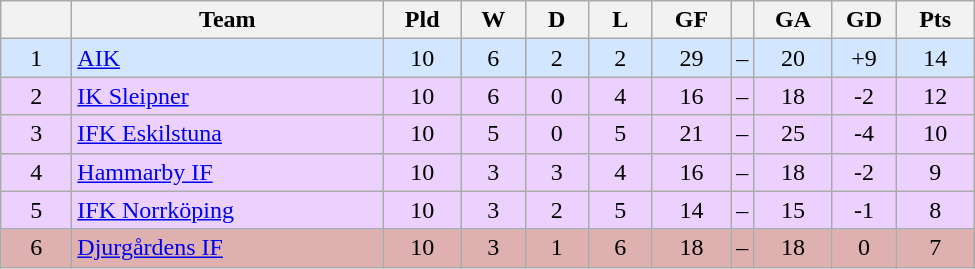<table class="wikitable" style="text-align: center;">
<tr>
<th style="width: 40px;"></th>
<th style="width: 200px;">Team</th>
<th style="width: 45px;">Pld</th>
<th style="width: 35px;">W</th>
<th style="width: 35px;">D</th>
<th style="width: 35px;">L</th>
<th style="width: 45px;">GF</th>
<th></th>
<th style="width: 45px;">GA</th>
<th style="width: 35px;">GD</th>
<th style="width: 45px;">Pts</th>
</tr>
<tr style="background: #d2e6ff">
<td>1</td>
<td style="text-align: left;"><a href='#'>AIK</a></td>
<td>10</td>
<td>6</td>
<td>2</td>
<td>2</td>
<td>29</td>
<td>–</td>
<td>20</td>
<td>+9</td>
<td>14</td>
</tr>
<tr style="background: #ecd1ff">
<td>2</td>
<td style="text-align: left;"><a href='#'>IK Sleipner</a></td>
<td>10</td>
<td>6</td>
<td>0</td>
<td>4</td>
<td>16</td>
<td>–</td>
<td>18</td>
<td>-2</td>
<td>12</td>
</tr>
<tr style="background: #ecd1ff">
<td>3</td>
<td style="text-align: left;"><a href='#'>IFK Eskilstuna</a></td>
<td>10</td>
<td>5</td>
<td>0</td>
<td>5</td>
<td>21</td>
<td>–</td>
<td>25</td>
<td>-4</td>
<td>10</td>
</tr>
<tr style="background: #ecd1ff">
<td>4</td>
<td style="text-align: left;"><a href='#'>Hammarby IF</a></td>
<td>10</td>
<td>3</td>
<td>3</td>
<td>4</td>
<td>16</td>
<td>–</td>
<td>18</td>
<td>-2</td>
<td>9</td>
</tr>
<tr style="background: #ecd1ff">
<td>5</td>
<td style="text-align: left;"><a href='#'>IFK Norrköping</a></td>
<td>10</td>
<td>3</td>
<td>2</td>
<td>5</td>
<td>14</td>
<td>–</td>
<td>15</td>
<td>-1</td>
<td>8</td>
</tr>
<tr style="background: #deb0b0">
<td>6</td>
<td style="text-align: left;"><a href='#'>Djurgårdens IF</a></td>
<td>10</td>
<td>3</td>
<td>1</td>
<td>6</td>
<td>18</td>
<td>–</td>
<td>18</td>
<td>0</td>
<td>7</td>
</tr>
</table>
